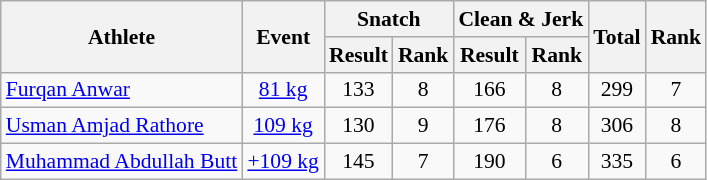<table class="wikitable" style="text-align:center; font-size:90%">
<tr>
<th rowspan="2">Athlete</th>
<th rowspan="2">Event</th>
<th colspan="2">Snatch</th>
<th colspan="2">Clean & Jerk</th>
<th rowspan="2">Total</th>
<th rowspan="2">Rank</th>
</tr>
<tr>
<th>Result</th>
<th>Rank</th>
<th>Result</th>
<th>Rank</th>
</tr>
<tr>
<td style="text-align:left"><a href='#'>Furqan Anwar</a></td>
<td><a href='#'>81 kg</a></td>
<td>133</td>
<td>8</td>
<td>166</td>
<td>8</td>
<td>299</td>
<td>7</td>
</tr>
<tr>
<td style="text-align:left"><a href='#'>Usman Amjad Rathore</a></td>
<td><a href='#'>109 kg</a></td>
<td>130</td>
<td>9</td>
<td>176</td>
<td>8</td>
<td>306</td>
<td>8</td>
</tr>
<tr>
<td style="text-align:left"><a href='#'>Muhammad Abdullah Butt</a></td>
<td><a href='#'>+109 kg</a></td>
<td>145</td>
<td>7</td>
<td>190</td>
<td>6</td>
<td>335</td>
<td>6</td>
</tr>
</table>
